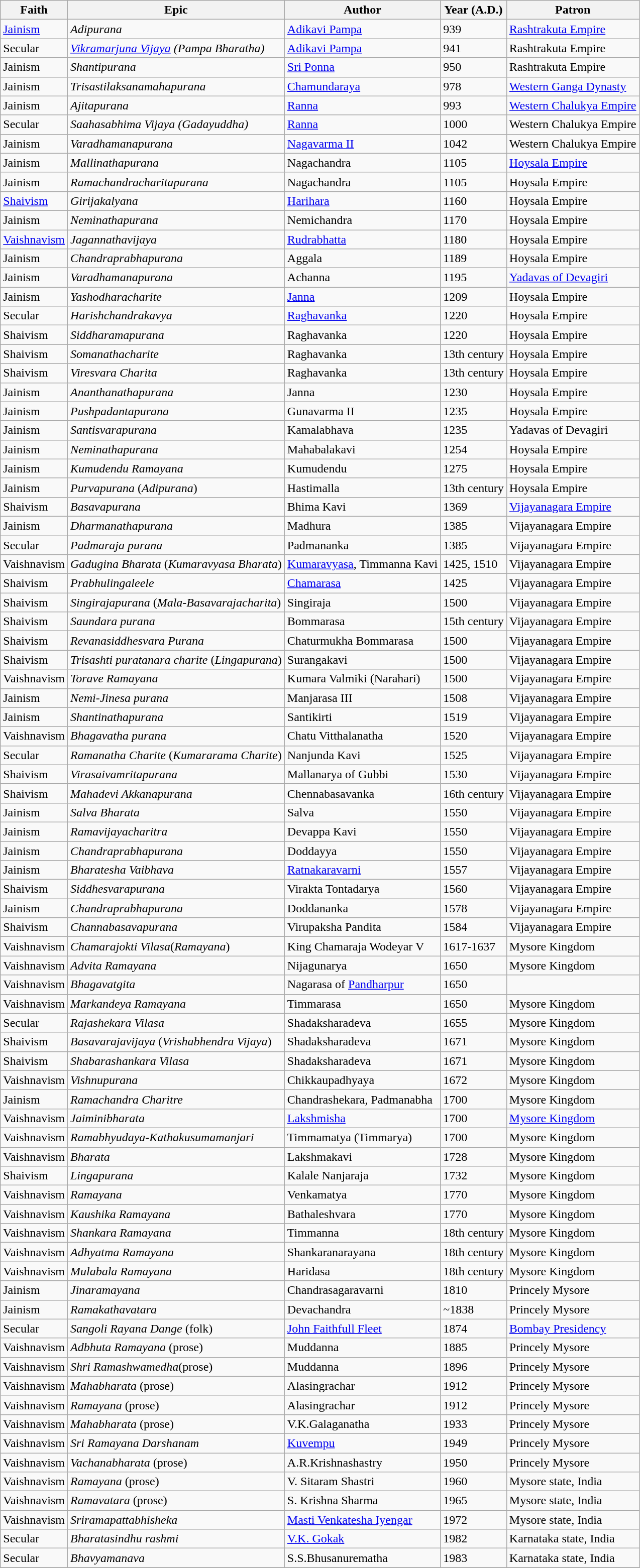<table class="wikitable sortable">
<tr>
<th bgcolor=#99CCFF>Faith</th>
<th bgcolor=#99CCFF>Epic</th>
<th bgcolor=#99CCFF>Author</th>
<th bgcolor=#99CCFF>Year (A.D.)</th>
<th bgcolor=#99CCFF>Patron</th>
</tr>
<tr>
<td><a href='#'>Jainism</a></td>
<td><em>Adipurana</em></td>
<td><a href='#'>Adikavi Pampa</a></td>
<td>939</td>
<td><a href='#'>Rashtrakuta Empire</a></td>
</tr>
<tr>
<td>Secular</td>
<td><em><a href='#'>Vikramarjuna Vijaya</a> (Pampa Bharatha)</em></td>
<td><a href='#'>Adikavi Pampa</a></td>
<td>941</td>
<td>Rashtrakuta Empire</td>
</tr>
<tr>
<td>Jainism</td>
<td><em>Shantipurana</em></td>
<td><a href='#'>Sri Ponna</a></td>
<td>950</td>
<td>Rashtrakuta Empire</td>
</tr>
<tr>
<td>Jainism</td>
<td><em>Trisastilaksanamahapurana</em></td>
<td><a href='#'>Chamundaraya</a></td>
<td>978</td>
<td><a href='#'>Western Ganga Dynasty</a></td>
</tr>
<tr>
<td>Jainism</td>
<td><em>Ajitapurana</em></td>
<td><a href='#'>Ranna</a></td>
<td>993</td>
<td><a href='#'>Western Chalukya Empire</a></td>
</tr>
<tr>
<td>Secular</td>
<td><em>Saahasabhima Vijaya (Gadayuddha)</em></td>
<td><a href='#'>Ranna</a></td>
<td>1000</td>
<td>Western Chalukya Empire</td>
</tr>
<tr>
<td>Jainism</td>
<td><em>Varadhamanapurana</em></td>
<td><a href='#'>Nagavarma II</a></td>
<td>1042</td>
<td>Western Chalukya Empire</td>
</tr>
<tr>
<td>Jainism</td>
<td><em>Mallinathapurana</em></td>
<td>Nagachandra</td>
<td>1105</td>
<td><a href='#'>Hoysala Empire</a></td>
</tr>
<tr>
<td>Jainism</td>
<td><em>Ramachandracharitapurana</em></td>
<td>Nagachandra</td>
<td>1105</td>
<td>Hoysala Empire</td>
</tr>
<tr>
<td><a href='#'>Shaivism</a></td>
<td><em>Girijakalyana</em></td>
<td><a href='#'>Harihara</a></td>
<td>1160</td>
<td>Hoysala Empire</td>
</tr>
<tr>
<td>Jainism</td>
<td><em>Neminathapurana</em></td>
<td>Nemichandra</td>
<td>1170</td>
<td>Hoysala Empire</td>
</tr>
<tr>
<td><a href='#'>Vaishnavism</a></td>
<td><em>Jagannathavijaya</em></td>
<td><a href='#'>Rudrabhatta</a></td>
<td>1180</td>
<td>Hoysala Empire</td>
</tr>
<tr>
<td>Jainism</td>
<td><em>Chandraprabhapurana</em></td>
<td>Aggala</td>
<td>1189</td>
<td>Hoysala Empire</td>
</tr>
<tr>
<td>Jainism</td>
<td><em>Varadhamanapurana</em></td>
<td>Achanna</td>
<td>1195</td>
<td><a href='#'>Yadavas of Devagiri</a></td>
</tr>
<tr>
<td>Jainism</td>
<td><em>Yashodharacharite</em></td>
<td><a href='#'>Janna</a></td>
<td>1209</td>
<td>Hoysala Empire</td>
</tr>
<tr>
<td>Secular</td>
<td><em>Harishchandrakavya</em></td>
<td><a href='#'>Raghavanka</a></td>
<td>1220</td>
<td>Hoysala Empire</td>
</tr>
<tr>
<td>Shaivism</td>
<td><em>Siddharamapurana</em></td>
<td>Raghavanka</td>
<td>1220</td>
<td>Hoysala Empire</td>
</tr>
<tr>
<td>Shaivism</td>
<td><em>Somanathacharite</em></td>
<td>Raghavanka</td>
<td>13th century</td>
<td>Hoysala Empire</td>
</tr>
<tr>
<td>Shaivism</td>
<td><em>Viresvara Charita</em></td>
<td>Raghavanka</td>
<td>13th century</td>
<td>Hoysala Empire</td>
</tr>
<tr>
<td>Jainism</td>
<td><em>Ananthanathapurana</em></td>
<td>Janna</td>
<td>1230</td>
<td>Hoysala Empire</td>
</tr>
<tr>
<td>Jainism</td>
<td><em>Pushpadantapurana</em></td>
<td>Gunavarma II</td>
<td>1235</td>
<td>Hoysala Empire</td>
</tr>
<tr>
<td>Jainism</td>
<td><em>Santisvarapurana</em></td>
<td>Kamalabhava</td>
<td>1235</td>
<td>Yadavas of Devagiri</td>
</tr>
<tr>
<td>Jainism</td>
<td><em>Neminathapurana</em></td>
<td>Mahabalakavi</td>
<td>1254</td>
<td>Hoysala Empire</td>
</tr>
<tr>
<td>Jainism</td>
<td><em>Kumudendu Ramayana</em></td>
<td>Kumudendu</td>
<td>1275</td>
<td>Hoysala Empire</td>
</tr>
<tr>
<td>Jainism</td>
<td><em>Purvapurana</em> (<em>Adipurana</em>)</td>
<td>Hastimalla</td>
<td>13th century</td>
<td>Hoysala Empire</td>
</tr>
<tr>
<td>Shaivism</td>
<td><em>Basavapurana</em></td>
<td>Bhima Kavi</td>
<td>1369</td>
<td><a href='#'>Vijayanagara Empire</a></td>
</tr>
<tr>
<td>Jainism</td>
<td><em>Dharmanathapurana</em></td>
<td>Madhura</td>
<td>1385</td>
<td>Vijayanagara Empire</td>
</tr>
<tr>
<td>Secular</td>
<td><em>Padmaraja purana</em></td>
<td>Padmananka</td>
<td>1385</td>
<td>Vijayanagara Empire</td>
</tr>
<tr>
<td>Vaishnavism</td>
<td><em>Gadugina Bharata</em> (<em>Kumaravyasa Bharata</em>)</td>
<td><a href='#'>Kumaravyasa</a>, Timmanna Kavi</td>
<td>1425, 1510</td>
<td>Vijayanagara Empire</td>
</tr>
<tr>
<td>Shaivism</td>
<td><em>Prabhulingaleele</em></td>
<td><a href='#'>Chamarasa</a></td>
<td>1425</td>
<td>Vijayanagara Empire</td>
</tr>
<tr>
<td>Shaivism</td>
<td><em>Singirajapurana</em> (<em>Mala-Basavarajacharita</em>)</td>
<td>Singiraja</td>
<td>1500</td>
<td>Vijayanagara Empire</td>
</tr>
<tr>
<td>Shaivism</td>
<td><em>Saundara purana</em></td>
<td>Bommarasa</td>
<td>15th century</td>
<td>Vijayanagara Empire</td>
</tr>
<tr>
<td>Shaivism</td>
<td><em>Revanasiddhesvara Purana</em></td>
<td>Chaturmukha Bommarasa</td>
<td>1500</td>
<td>Vijayanagara Empire</td>
</tr>
<tr>
<td>Shaivism</td>
<td><em>Trisashti puratanara charite</em> (<em>Lingapurana</em>)</td>
<td>Surangakavi</td>
<td>1500</td>
<td>Vijayanagara Empire</td>
</tr>
<tr>
<td>Vaishnavism</td>
<td><em>Torave Ramayana</em></td>
<td>Kumara Valmiki (Narahari)</td>
<td>1500</td>
<td>Vijayanagara Empire</td>
</tr>
<tr>
<td>Jainism</td>
<td><em>Nemi-Jinesa purana</em></td>
<td>Manjarasa III</td>
<td>1508</td>
<td>Vijayanagara Empire</td>
</tr>
<tr>
<td>Jainism</td>
<td><em>Shantinathapurana</em></td>
<td>Santikirti</td>
<td>1519</td>
<td>Vijayanagara Empire</td>
</tr>
<tr>
<td>Vaishnavism</td>
<td><em>Bhagavatha purana</em></td>
<td>Chatu Vitthalanatha</td>
<td>1520</td>
<td>Vijayanagara Empire</td>
</tr>
<tr>
<td>Secular</td>
<td><em>Ramanatha Charite</em> (<em>Kumararama Charite</em>)</td>
<td>Nanjunda Kavi</td>
<td>1525</td>
<td>Vijayanagara Empire</td>
</tr>
<tr>
<td>Shaivism</td>
<td><em>Virasaivamritapurana</em></td>
<td>Mallanarya of Gubbi</td>
<td>1530</td>
<td>Vijayanagara Empire</td>
</tr>
<tr>
<td>Shaivism</td>
<td><em>Mahadevi Akkanapurana</em></td>
<td>Chennabasavanka</td>
<td>16th century</td>
<td>Vijayanagara Empire</td>
</tr>
<tr>
<td>Jainism</td>
<td><em>Salva Bharata</em></td>
<td>Salva</td>
<td>1550</td>
<td>Vijayanagara Empire</td>
</tr>
<tr>
<td>Jainism</td>
<td><em>Ramavijayacharitra</em></td>
<td>Devappa Kavi</td>
<td>1550</td>
<td>Vijayanagara Empire</td>
</tr>
<tr>
<td>Jainism</td>
<td><em>Chandraprabhapurana</em></td>
<td>Doddayya</td>
<td>1550</td>
<td>Vijayanagara Empire</td>
</tr>
<tr>
<td>Jainism</td>
<td><em>Bharatesha Vaibhava</em></td>
<td><a href='#'>Ratnakaravarni</a></td>
<td>1557</td>
<td>Vijayanagara Empire</td>
</tr>
<tr>
<td>Shaivism</td>
<td><em>Siddhesvarapurana</em></td>
<td>Virakta Tontadarya</td>
<td>1560</td>
<td>Vijayanagara Empire</td>
</tr>
<tr>
<td>Jainism</td>
<td><em>Chandraprabhapurana</em></td>
<td>Doddananka</td>
<td>1578</td>
<td>Vijayanagara Empire</td>
</tr>
<tr>
<td>Shaivism</td>
<td><em>Channabasavapurana</em></td>
<td>Virupaksha Pandita</td>
<td>1584</td>
<td>Vijayanagara Empire</td>
</tr>
<tr>
<td>Vaishnavism</td>
<td><em>Chamarajokti Vilasa</em>(<em>Ramayana</em>)</td>
<td>King Chamaraja Wodeyar V</td>
<td>1617-1637</td>
<td>Mysore Kingdom</td>
</tr>
<tr>
<td>Vaishnavism</td>
<td><em>Advita Ramayana</em></td>
<td>Nijagunarya</td>
<td>1650</td>
<td>Mysore Kingdom</td>
</tr>
<tr>
<td>Vaishnavism</td>
<td><em>Bhagavatgita</em></td>
<td>Nagarasa of <a href='#'>Pandharpur</a></td>
<td>1650</td>
<td></td>
</tr>
<tr>
<td>Vaishnavism</td>
<td><em>Markandeya Ramayana</em></td>
<td>Timmarasa</td>
<td>1650</td>
<td>Mysore Kingdom</td>
</tr>
<tr>
<td>Secular</td>
<td><em>Rajashekara Vilasa</em></td>
<td>Shadaksharadeva</td>
<td>1655</td>
<td>Mysore Kingdom</td>
</tr>
<tr>
<td>Shaivism</td>
<td><em>Basavarajavijaya</em> (<em>Vrishabhendra Vijaya</em>)</td>
<td>Shadaksharadeva</td>
<td>1671</td>
<td>Mysore Kingdom</td>
</tr>
<tr>
<td>Shaivism</td>
<td><em>Shabarashankara Vilasa</em></td>
<td>Shadaksharadeva</td>
<td>1671</td>
<td>Mysore Kingdom</td>
</tr>
<tr>
<td>Vaishnavism</td>
<td><em>Vishnupurana</em></td>
<td>Chikkaupadhyaya</td>
<td>1672</td>
<td>Mysore Kingdom</td>
</tr>
<tr>
<td>Jainism</td>
<td><em>Ramachandra Charitre</em></td>
<td>Chandrashekara, Padmanabha</td>
<td>1700</td>
<td>Mysore Kingdom</td>
</tr>
<tr>
<td>Vaishnavism</td>
<td><em>Jaiminibharata</em></td>
<td><a href='#'>Lakshmisha</a></td>
<td>1700</td>
<td><a href='#'>Mysore Kingdom</a></td>
</tr>
<tr>
<td>Vaishnavism</td>
<td><em>Ramabhyudaya-Kathakusumamanjari</em></td>
<td>Timmamatya (Timmarya)</td>
<td>1700</td>
<td>Mysore Kingdom</td>
</tr>
<tr>
<td>Vaishnavism</td>
<td><em>Bharata</em></td>
<td>Lakshmakavi</td>
<td>1728</td>
<td>Mysore Kingdom</td>
</tr>
<tr>
<td>Shaivism</td>
<td><em>Lingapurana</em></td>
<td>Kalale Nanjaraja</td>
<td>1732</td>
<td>Mysore Kingdom</td>
</tr>
<tr>
<td>Vaishnavism</td>
<td><em>Ramayana</em></td>
<td>Venkamatya</td>
<td>1770</td>
<td>Mysore Kingdom</td>
</tr>
<tr>
<td>Vaishnavism</td>
<td><em>Kaushika Ramayana</em></td>
<td>Bathaleshvara</td>
<td>1770</td>
<td>Mysore Kingdom</td>
</tr>
<tr>
<td>Vaishnavism</td>
<td><em>Shankara Ramayana</em></td>
<td>Timmanna</td>
<td>18th century</td>
<td>Mysore Kingdom</td>
</tr>
<tr>
<td>Vaishnavism</td>
<td><em>Adhyatma Ramayana</em></td>
<td>Shankaranarayana</td>
<td>18th century</td>
<td>Mysore Kingdom</td>
</tr>
<tr>
<td>Vaishnavism</td>
<td><em>Mulabala Ramayana</em></td>
<td>Haridasa</td>
<td>18th century</td>
<td>Mysore Kingdom</td>
</tr>
<tr>
<td>Jainism</td>
<td><em>Jinaramayana</em></td>
<td>Chandrasagaravarni</td>
<td>1810</td>
<td>Princely Mysore</td>
</tr>
<tr>
<td>Jainism</td>
<td><em>Ramakathavatara</em></td>
<td>Devachandra</td>
<td>~1838</td>
<td>Princely Mysore</td>
</tr>
<tr>
<td>Secular</td>
<td><em>Sangoli Rayana Dange</em> (folk)</td>
<td><a href='#'>John Faithfull Fleet</a></td>
<td>1874</td>
<td><a href='#'>Bombay Presidency</a></td>
</tr>
<tr>
<td>Vaishnavism</td>
<td><em>Adbhuta Ramayana</em> (prose)</td>
<td>Muddanna</td>
<td>1885</td>
<td>Princely Mysore</td>
</tr>
<tr>
<td>Vaishnavism</td>
<td><em>Shri Ramashwamedha</em>(prose)</td>
<td>Muddanna</td>
<td>1896</td>
<td>Princely Mysore</td>
</tr>
<tr>
<td>Vaishnavism</td>
<td><em>Mahabharata</em> (prose)</td>
<td>Alasingrachar</td>
<td>1912</td>
<td>Princely Mysore</td>
</tr>
<tr>
<td>Vaishnavism</td>
<td><em>Ramayana</em> (prose)</td>
<td>Alasingrachar</td>
<td>1912</td>
<td>Princely Mysore</td>
</tr>
<tr>
<td>Vaishnavism</td>
<td><em>Mahabharata</em> (prose)</td>
<td>V.K.Galaganatha</td>
<td>1933</td>
<td>Princely Mysore</td>
</tr>
<tr>
<td>Vaishnavism</td>
<td><em>Sri Ramayana Darshanam</em></td>
<td><a href='#'>Kuvempu</a></td>
<td>1949</td>
<td>Princely Mysore</td>
</tr>
<tr>
<td>Vaishnavism</td>
<td><em>Vachanabharata</em> (prose)</td>
<td>A.R.Krishnashastry</td>
<td>1950</td>
<td>Princely Mysore</td>
</tr>
<tr>
<td>Vaishnavism</td>
<td><em>Ramayana</em> (prose)</td>
<td>V. Sitaram Shastri</td>
<td>1960</td>
<td>Mysore state, India</td>
</tr>
<tr>
<td>Vaishnavism</td>
<td><em>Ramavatara</em> (prose)</td>
<td>S. Krishna Sharma</td>
<td>1965</td>
<td>Mysore state, India</td>
</tr>
<tr>
<td>Vaishnavism</td>
<td><em>Sriramapattabhisheka</em></td>
<td><a href='#'>Masti Venkatesha Iyengar</a></td>
<td>1972</td>
<td>Mysore state, India</td>
</tr>
<tr>
<td>Secular</td>
<td><em>Bharatasindhu rashmi</em></td>
<td><a href='#'>V.K. Gokak</a></td>
<td>1982</td>
<td>Karnataka state, India</td>
</tr>
<tr>
<td>Secular</td>
<td><em>Bhavyamanava</em></td>
<td>S.S.Bhusanurematha</td>
<td>1983</td>
<td>Karnataka state, India</td>
</tr>
<tr>
</tr>
</table>
